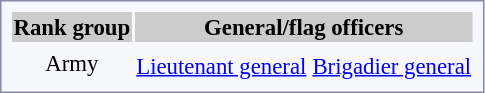<table style="border:1px solid #8888aa; background-color:#f7f8ff; padding:5px; font-size:95%; margin: 0px 12px 12px 0px;">
<tr style="background-color:#CCCCCC; text-align:center;">
<th>Rank group</th>
<th colspan=2>General/flag officers</th>
</tr>
<tr style="text-align:center;">
<td rowspan=2>Army</td>
<td></td>
<td></td>
</tr>
<tr style="text-align:center;">
<td><a href='#'>Lieutenant general</a></td>
<td><a href='#'>Brigadier general</a></td>
</tr>
</table>
